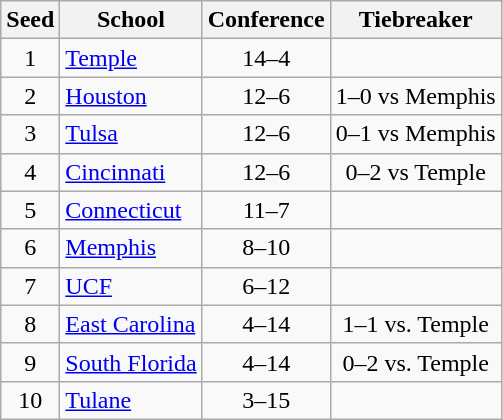<table class="wikitable" style="text-align:center">
<tr>
<th>Seed</th>
<th>School</th>
<th>Conference</th>
<th>Tiebreaker</th>
</tr>
<tr>
<td>1</td>
<td align=left><a href='#'>Temple</a></td>
<td>14–4</td>
<td></td>
</tr>
<tr>
<td>2</td>
<td align=left><a href='#'>Houston</a></td>
<td>12–6</td>
<td>1–0 vs Memphis</td>
</tr>
<tr>
<td>3</td>
<td align=left><a href='#'>Tulsa</a></td>
<td>12–6</td>
<td>0–1 vs Memphis</td>
</tr>
<tr>
<td>4</td>
<td align=left><a href='#'>Cincinnati</a></td>
<td>12–6</td>
<td>0–2 vs Temple</td>
</tr>
<tr>
<td>5</td>
<td align=left><a href='#'>Connecticut</a></td>
<td>11–7</td>
<td></td>
</tr>
<tr>
<td>6</td>
<td align=left><a href='#'>Memphis</a></td>
<td>8–10</td>
<td></td>
</tr>
<tr>
<td>7</td>
<td align=left><a href='#'>UCF</a></td>
<td>6–12</td>
<td></td>
</tr>
<tr>
<td>8</td>
<td align=left><a href='#'>East Carolina</a></td>
<td>4–14</td>
<td>1–1 vs. Temple</td>
</tr>
<tr>
<td>9</td>
<td align=left><a href='#'>South Florida</a></td>
<td>4–14</td>
<td>0–2 vs. Temple</td>
</tr>
<tr>
<td>10</td>
<td align=left><a href='#'>Tulane</a></td>
<td>3–15</td>
<td></td>
</tr>
</table>
